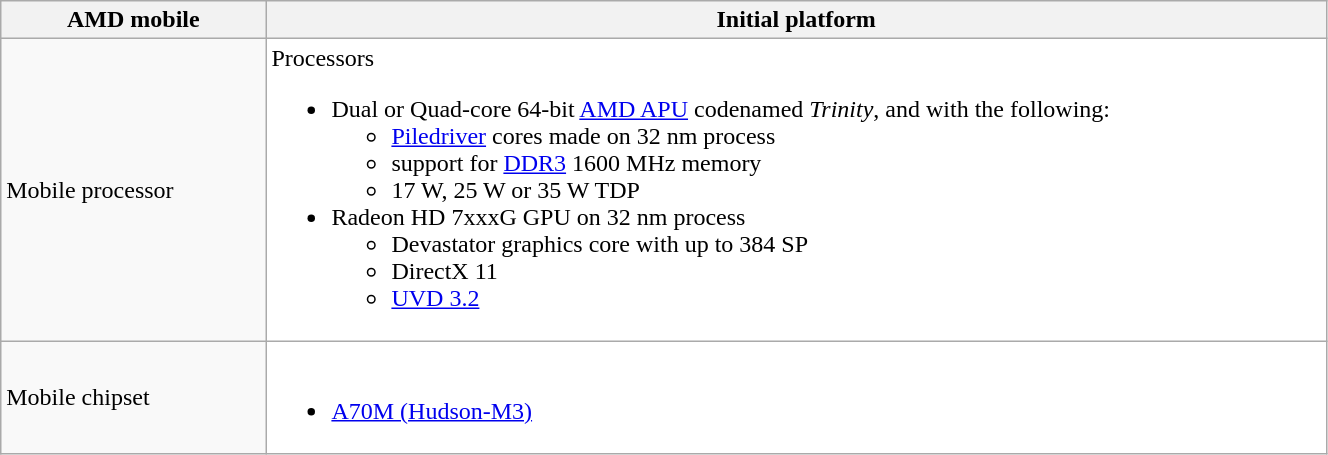<table class="wikitable" style="width:70%;">
<tr>
<th style="width:20%;">AMD mobile</th>
<th>Initial platform</th>
</tr>
<tr>
<td>Mobile processor</td>
<td style="background:white">Processors<br><ul><li>Dual or Quad-core 64-bit <a href='#'>AMD APU</a> codenamed <em>Trinity</em>, and with the following:<ul><li><a href='#'>Piledriver</a> cores made on 32 nm process</li><li>support for <a href='#'>DDR3</a> 1600 MHz memory</li><li>17 W, 25 W or 35 W TDP</li></ul></li><li>Radeon HD 7xxxG GPU on 32 nm process<ul><li>Devastator graphics core with up to 384 SP</li><li>DirectX 11</li><li><a href='#'>UVD 3.2</a></li></ul></li></ul></td>
</tr>
<tr>
<td>Mobile chipset</td>
<td style="background:white"><br><ul><li><a href='#'>A70M (Hudson-M3)</a></li></ul></td>
</tr>
</table>
